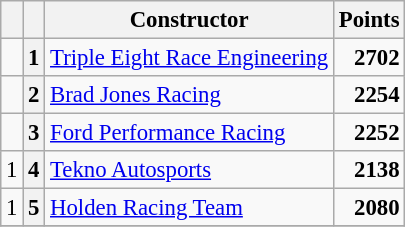<table class="wikitable" style="font-size: 95%;">
<tr>
<th></th>
<th></th>
<th>Constructor</th>
<th>Points</th>
</tr>
<tr>
<td></td>
<th>1</th>
<td><a href='#'>Triple Eight Race Engineering</a></td>
<td align="right"><strong>2702</strong></td>
</tr>
<tr>
<td></td>
<th>2</th>
<td><a href='#'>Brad Jones Racing</a></td>
<td align="right"><strong>2254</strong></td>
</tr>
<tr>
<td></td>
<th>3</th>
<td><a href='#'>Ford Performance Racing</a></td>
<td align="right"><strong>2252</strong></td>
</tr>
<tr>
<td> 1</td>
<th>4</th>
<td><a href='#'>Tekno Autosports</a></td>
<td align="right"><strong>2138</strong></td>
</tr>
<tr>
<td> 1</td>
<th>5</th>
<td><a href='#'>Holden Racing Team</a></td>
<td align="right"><strong>2080</strong></td>
</tr>
<tr>
</tr>
</table>
